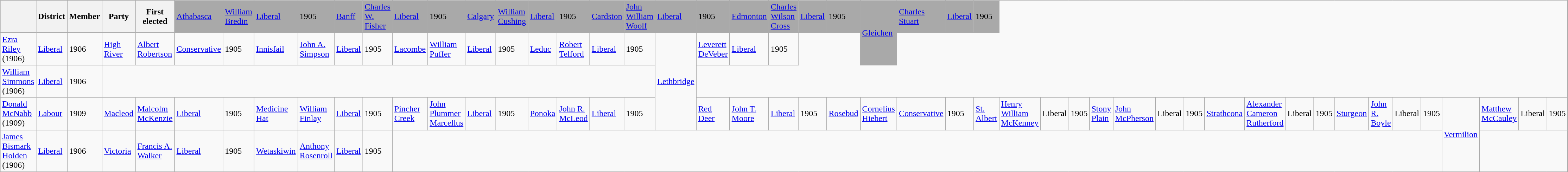<table class="wikitable sortable" style="border-collapse: collapse">
<tr bgcolor="darkgray">
<th> </th>
<th>District</th>
<th>Member</th>
<th>Party</th>
<th>First elected<br></th>
<td><a href='#'>Athabasca</a></td>
<td><a href='#'>William Bredin</a></td>
<td><a href='#'>Liberal</a></td>
<td>1905<br></td>
<td><a href='#'>Banff</a></td>
<td><a href='#'>Charles W. Fisher</a></td>
<td><a href='#'>Liberal</a></td>
<td>1905<br></td>
<td><a href='#'>Calgary</a></td>
<td><a href='#'>William Cushing</a></td>
<td><a href='#'>Liberal</a></td>
<td>1905<br></td>
<td><a href='#'>Cardston</a></td>
<td><a href='#'>John William Woolf</a></td>
<td><a href='#'>Liberal</a></td>
<td>1905<br></td>
<td><a href='#'>Edmonton</a></td>
<td><a href='#'>Charles Wilson Cross</a></td>
<td><a href='#'>Liberal</a></td>
<td>1905<br></td>
<td rowspan=2><a href='#'>Gleichen</a></td>
<td><a href='#'>Charles Stuart</a></td>
<td><a href='#'>Liberal</a></td>
<td>1905</td>
</tr>
<tr>
<td><a href='#'>Ezra Riley</a> (1906)</td>
<td><a href='#'>Liberal</a></td>
<td>1906<br></td>
<td><a href='#'>High River</a></td>
<td><a href='#'>Albert Robertson</a></td>
<td><a href='#'>Conservative</a></td>
<td>1905<br></td>
<td><a href='#'>Innisfail</a></td>
<td><a href='#'>John A. Simpson</a></td>
<td><a href='#'>Liberal</a></td>
<td>1905<br></td>
<td><a href='#'>Lacombe</a></td>
<td><a href='#'>William Puffer</a></td>
<td><a href='#'>Liberal</a></td>
<td>1905<br></td>
<td><a href='#'>Leduc</a></td>
<td><a href='#'>Robert Telford</a></td>
<td><a href='#'>Liberal</a></td>
<td>1905<br></td>
<td rowspan=3><a href='#'>Lethbridge</a></td>
<td><a href='#'>Leverett DeVeber</a></td>
<td><a href='#'>Liberal</a></td>
<td>1905</td>
</tr>
<tr>
<td><a href='#'>William Simmons</a> (1906)</td>
<td><a href='#'>Liberal</a></td>
<td>1906</td>
</tr>
<tr>
<td><a href='#'>Donald McNabb</a> (1909)</td>
<td><a href='#'>Labour</a></td>
<td>1909<br></td>
<td><a href='#'>Macleod</a></td>
<td><a href='#'>Malcolm McKenzie</a></td>
<td><a href='#'>Liberal</a></td>
<td>1905<br></td>
<td><a href='#'>Medicine Hat</a></td>
<td><a href='#'>William Finlay</a></td>
<td><a href='#'>Liberal</a></td>
<td>1905<br></td>
<td><a href='#'>Pincher Creek</a></td>
<td><a href='#'>John Plummer Marcellus</a></td>
<td><a href='#'>Liberal</a></td>
<td>1905<br></td>
<td><a href='#'>Ponoka</a></td>
<td><a href='#'>John R. McLeod</a></td>
<td><a href='#'>Liberal</a></td>
<td>1905<br></td>
<td><a href='#'>Red Deer</a></td>
<td><a href='#'>John T. Moore</a></td>
<td><a href='#'>Liberal</a></td>
<td>1905<br></td>
<td><a href='#'>Rosebud</a></td>
<td><a href='#'>Cornelius Hiebert</a></td>
<td><a href='#'>Conservative</a></td>
<td>1905<br></td>
<td><a href='#'>St. Albert</a></td>
<td><a href='#'>Henry William McKenney</a></td>
<td>Liberal</td>
<td>1905<br></td>
<td><a href='#'>Stony Plain</a></td>
<td><a href='#'>John McPherson</a></td>
<td>Liberal</td>
<td>1905<br></td>
<td><a href='#'>Strathcona</a></td>
<td><a href='#'>Alexander Cameron Rutherford</a></td>
<td>Liberal</td>
<td>1905<br></td>
<td><a href='#'>Sturgeon</a></td>
<td><a href='#'>John R. Boyle</a></td>
<td>Liberal</td>
<td>1905<br></td>
<td rowspan=2><a href='#'>Vermilion</a></td>
<td><a href='#'>Matthew McCauley</a></td>
<td>Liberal</td>
<td>1905</td>
</tr>
<tr>
<td><a href='#'>James Bismark Holden</a> (1906)</td>
<td><a href='#'>Liberal</a></td>
<td>1906<br></td>
<td><a href='#'>Victoria</a></td>
<td><a href='#'>Francis A. Walker</a></td>
<td><a href='#'>Liberal</a></td>
<td>1905<br></td>
<td><a href='#'>Wetaskiwin</a></td>
<td><a href='#'>Anthony Rosenroll</a></td>
<td><a href='#'>Liberal</a></td>
<td>1905</td>
</tr>
</table>
